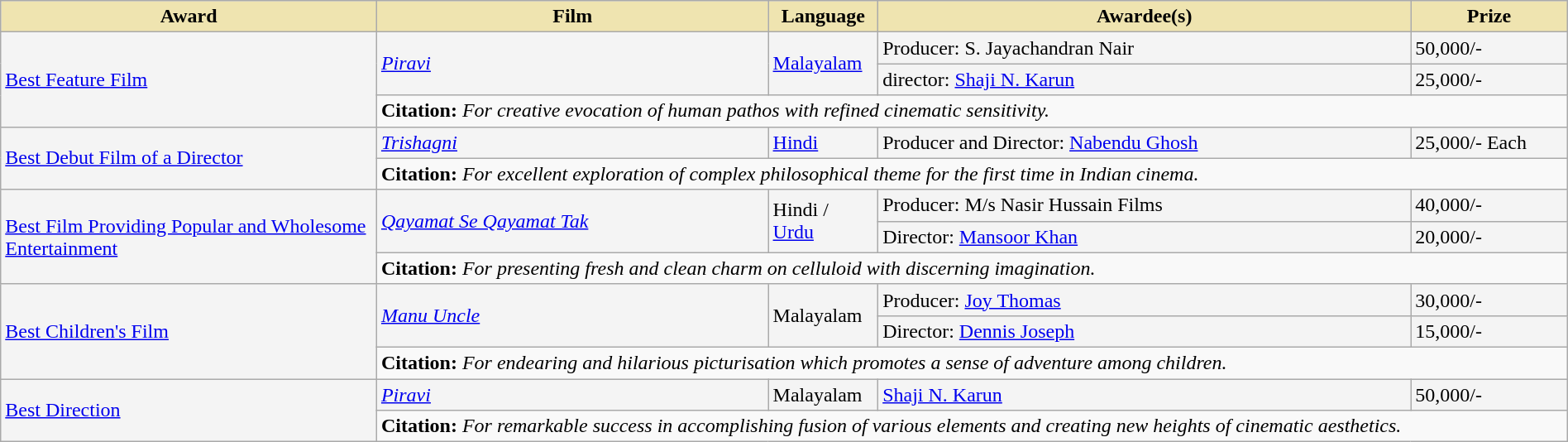<table class="wikitable" style="width:100%;">
<tr>
<th style="background-color:#EFE4B0;width:24%;">Award</th>
<th style="background-color:#EFE4B0;width:25%;">Film</th>
<th style="background-color:#EFE4B0;width:7%;">Language</th>
<th style="background-color:#EFE4B0;width:34%;">Awardee(s)</th>
<th style="background-color:#EFE4B0;width:10%;">Prize</th>
</tr>
<tr style="background-color:#F4F4F4">
<td rowspan="3"><a href='#'>Best Feature Film</a></td>
<td rowspan="2"><em><a href='#'>Piravi</a></em></td>
<td rowspan="2"><a href='#'>Malayalam</a></td>
<td>Producer: S. Jayachandran Nair</td>
<td> 50,000/-</td>
</tr>
<tr style="background-color:#F4F4F4">
<td>director: <a href='#'>Shaji N. Karun</a></td>
<td> 25,000/-</td>
</tr>
<tr style="background-color:#F9F9F9">
<td colspan="4"><strong>Citation:</strong> <em>For creative evocation of human pathos with refined cinematic sensitivity.</em></td>
</tr>
<tr style="background-color:#F4F4F4">
<td rowspan="2"><a href='#'>Best Debut Film of a Director</a></td>
<td><em><a href='#'>Trishagni</a></em></td>
<td><a href='#'>Hindi</a></td>
<td>Producer and Director: <a href='#'>Nabendu Ghosh</a></td>
<td> 25,000/- Each</td>
</tr>
<tr style="background-color:#F9F9F9">
<td colspan="4"><strong>Citation:</strong> <em>For excellent exploration of complex philosophical theme for the first time in Indian cinema.</em></td>
</tr>
<tr style="background-color:#F4F4F4">
<td rowspan="3"><a href='#'>Best Film Providing Popular and Wholesome Entertainment</a></td>
<td rowspan="2"><em><a href='#'>Qayamat Se Qayamat Tak</a></em></td>
<td rowspan="2">Hindi / <a href='#'>Urdu</a></td>
<td>Producer: M/s Nasir Hussain Films</td>
<td> 40,000/-</td>
</tr>
<tr style="background-color:#F4F4F4">
<td>Director: <a href='#'>Mansoor Khan</a></td>
<td> 20,000/-</td>
</tr>
<tr style="background-color:#F9F9F9">
<td colspan="4"><strong>Citation:</strong> <em>For presenting fresh and clean charm on celluloid with discerning imagination.</em></td>
</tr>
<tr style="background-color:#F4F4F4">
<td rowspan="3"><a href='#'>Best Children's Film</a></td>
<td rowspan="2"><em><a href='#'>Manu Uncle</a></em></td>
<td rowspan="2">Malayalam</td>
<td>Producer: <a href='#'>Joy Thomas</a></td>
<td> 30,000/-</td>
</tr>
<tr style="background-color:#F4F4F4">
<td>Director: <a href='#'>Dennis Joseph</a></td>
<td> 15,000/-</td>
</tr>
<tr style="background-color:#F9F9F9">
<td colspan="4"><strong>Citation:</strong> <em>For endearing and hilarious picturisation which promotes a sense of adventure among children.</em></td>
</tr>
<tr style="background-color:#F4F4F4">
<td rowspan="2"><a href='#'>Best Direction</a></td>
<td><em><a href='#'>Piravi</a></em></td>
<td>Malayalam</td>
<td><a href='#'>Shaji N. Karun</a></td>
<td> 50,000/-</td>
</tr>
<tr style="background-color:#F9F9F9">
<td colspan="4"><strong>Citation:</strong> <em>For remarkable success in accomplishing fusion of various elements and creating new heights of cinematic aesthetics.</em></td>
</tr>
</table>
